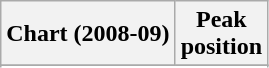<table class="wikitable sortable">
<tr>
<th scope="col">Chart (2008-09)</th>
<th scope="col">Peak<br>position</th>
</tr>
<tr>
</tr>
<tr>
</tr>
<tr>
</tr>
<tr>
</tr>
</table>
